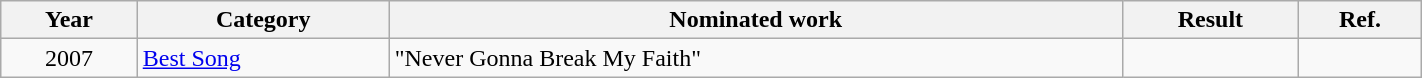<table class="wikitable" style="width:75%;">
<tr>
<th>Year</th>
<th>Category</th>
<th>Nominated work</th>
<th>Result</th>
<th>Ref.</th>
</tr>
<tr>
<td align="center">2007</td>
<td><a href='#'>Best Song</a></td>
<td>"Never Gonna Break My Faith"</td>
<td></td>
<td></td>
</tr>
</table>
